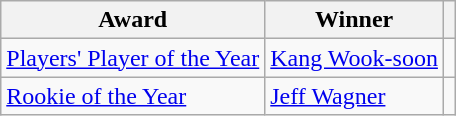<table class="wikitable">
<tr>
<th>Award</th>
<th>Winner</th>
<th></th>
</tr>
<tr>
<td><a href='#'>Players' Player of the Year</a></td>
<td> <a href='#'>Kang Wook-soon</a></td>
<td></td>
</tr>
<tr>
<td><a href='#'>Rookie of the Year</a></td>
<td> <a href='#'>Jeff Wagner</a></td>
<td></td>
</tr>
</table>
